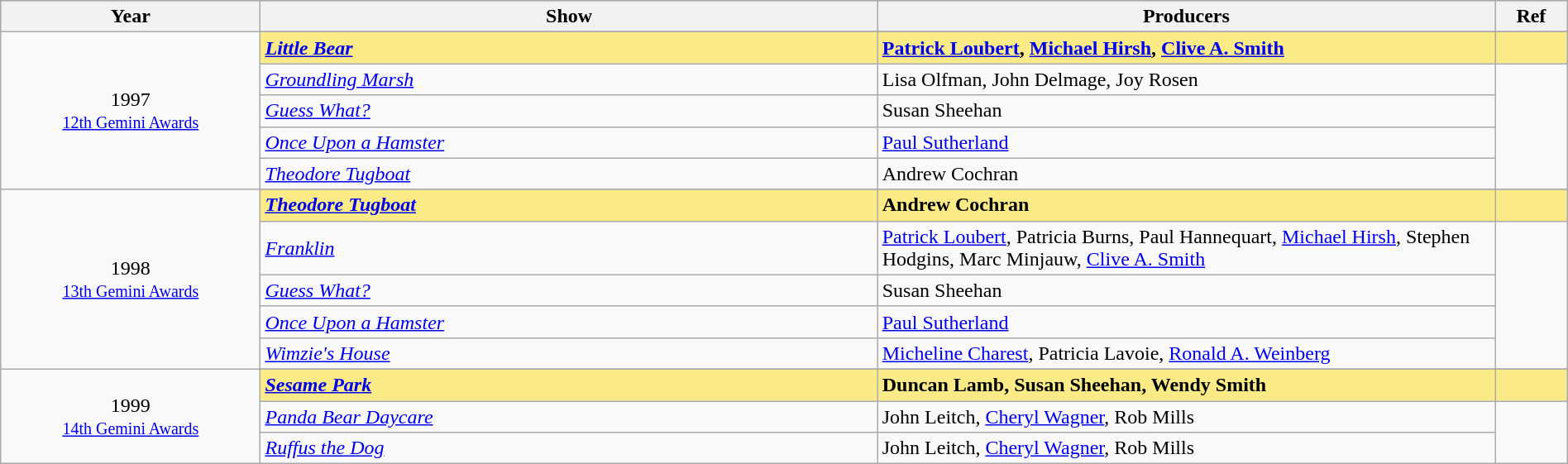<table class="wikitable" style="width:100%;">
<tr style="background:#bebebe;">
<th style="width:8%;">Year</th>
<th style="width:19%;">Show</th>
<th style="width:19%;">Producers</th>
<th style="width:2%;">Ref</th>
</tr>
<tr>
<td rowspan="6" align="center">1997 <br> <small><a href='#'>12th Gemini Awards</a></small></td>
</tr>
<tr style="background:#FAEB86;">
<td><strong><em><a href='#'>Little Bear</a></em></strong></td>
<td><strong><a href='#'>Patrick Loubert</a>, <a href='#'>Michael Hirsh</a>, <a href='#'>Clive A. Smith</a></strong></td>
<td></td>
</tr>
<tr>
<td><em><a href='#'>Groundling Marsh</a></em></td>
<td>Lisa Olfman, John Delmage, Joy Rosen</td>
<td rowspan=4></td>
</tr>
<tr>
<td><em><a href='#'>Guess What?</a></em></td>
<td>Susan Sheehan</td>
</tr>
<tr>
<td><em><a href='#'>Once Upon a Hamster</a></em></td>
<td><a href='#'>Paul Sutherland</a></td>
</tr>
<tr>
<td><em><a href='#'>Theodore Tugboat</a></em></td>
<td>Andrew Cochran</td>
</tr>
<tr>
<td rowspan="6" align="center">1998 <br> <small><a href='#'>13th Gemini Awards</a></small></td>
</tr>
<tr style="background:#FAEB86;">
<td><strong><em><a href='#'>Theodore Tugboat</a></em></strong></td>
<td><strong>Andrew Cochran</strong></td>
<td></td>
</tr>
<tr>
<td><em><a href='#'>Franklin</a></em></td>
<td><a href='#'>Patrick Loubert</a>, Patricia Burns, Paul Hannequart, <a href='#'>Michael Hirsh</a>, Stephen Hodgins, Marc Minjauw, <a href='#'>Clive A. Smith</a></td>
<td rowspan=4></td>
</tr>
<tr>
<td><em><a href='#'>Guess What?</a></em></td>
<td>Susan Sheehan</td>
</tr>
<tr>
<td><em><a href='#'>Once Upon a Hamster</a></em></td>
<td><a href='#'>Paul Sutherland</a></td>
</tr>
<tr>
<td><em><a href='#'>Wimzie's House</a></em></td>
<td><a href='#'>Micheline Charest</a>, Patricia Lavoie, <a href='#'>Ronald A. Weinberg</a></td>
</tr>
<tr>
<td rowspan="4" align="center">1999 <br> <small><a href='#'>14th Gemini Awards</a></small></td>
</tr>
<tr style="background:#FAEB86;">
<td><strong><em><a href='#'>Sesame Park</a></em></strong></td>
<td><strong>Duncan Lamb, Susan Sheehan, Wendy Smith</strong></td>
<td></td>
</tr>
<tr>
<td><em><a href='#'>Panda Bear Daycare</a></em></td>
<td>John Leitch, <a href='#'>Cheryl Wagner</a>, Rob Mills</td>
<td rowspan=2></td>
</tr>
<tr>
<td><em><a href='#'>Ruffus the Dog</a></em></td>
<td>John Leitch, <a href='#'>Cheryl Wagner</a>, Rob Mills</td>
</tr>
</table>
